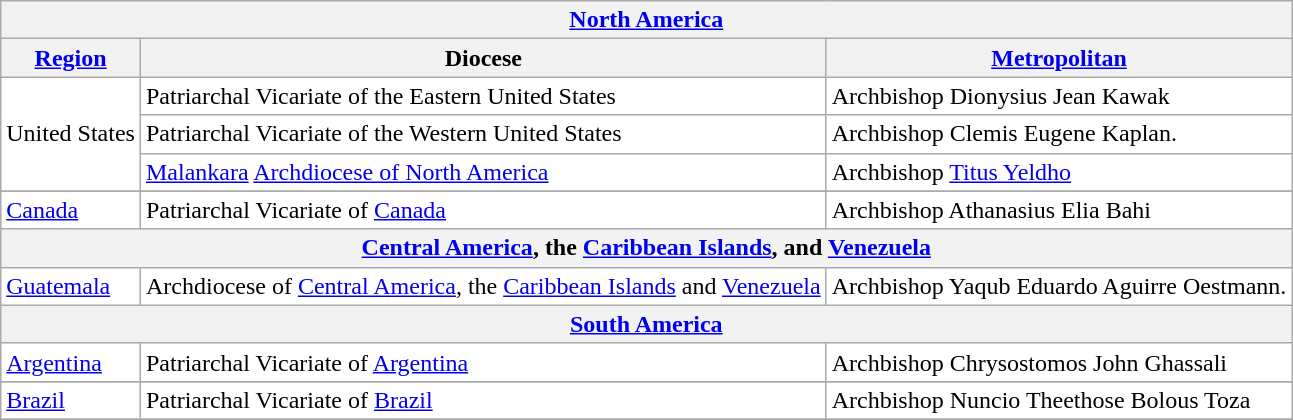<table class="wikitable" style="background: #ffffff;">
<tr>
<th colspan="5"><a href='#'>North America</a></th>
</tr>
<tr>
<th><a href='#'>Region</a></th>
<th>Diocese</th>
<th><a href='#'>Metropolitan</a></th>
</tr>
<tr>
<td rowspan="3">United States</td>
<td>Patriarchal Vicariate of the Eastern United States</td>
<td>Archbishop Dionysius Jean Kawak</td>
</tr>
<tr>
<td> Patriarchal Vicariate of the Western United States</td>
<td>Archbishop Clemis Eugene Kaplan.</td>
</tr>
<tr>
<td><a href='#'>Malankara</a> <a href='#'>Archdiocese of North America</a></td>
<td>Archbishop <a href='#'>Titus Yeldho</a></td>
</tr>
<tr>
</tr>
<tr>
<td><a href='#'>Canada</a></td>
<td>Patriarchal Vicariate of <a href='#'>Canada</a></td>
<td>Archbishop Athanasius Elia Bahi</td>
</tr>
<tr>
<th colspan="3"><a href='#'>Central America</a>, the <a href='#'>Caribbean Islands</a>, and <a href='#'>Venezuela</a></th>
</tr>
<tr>
<td rowspan="1"><a href='#'>Guatemala</a></td>
<td>Archdiocese of <a href='#'>Central America</a>, the <a href='#'>Caribbean Islands</a> and <a href='#'>Venezuela</a></td>
<td>Archbishop Yaqub Eduardo Aguirre Oestmann.</td>
</tr>
<tr>
<th colspan="3"><a href='#'>South America</a></th>
</tr>
<tr>
<td><a href='#'>Argentina</a></td>
<td>Patriarchal Vicariate of <a href='#'>Argentina</a></td>
<td> Archbishop Chrysostomos John Ghassali</td>
</tr>
<tr>
</tr>
<tr>
<td><a href='#'>Brazil</a></td>
<td>Patriarchal Vicariate of <a href='#'>Brazil</a></td>
<td>Archbishop Nuncio Theethose Bolous Toza</td>
</tr>
<tr>
</tr>
</table>
